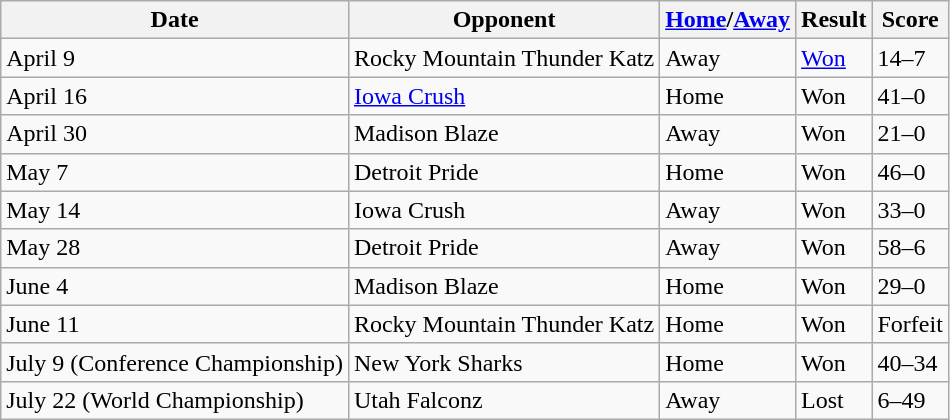<table class="wikitable">
<tr>
<th>Date</th>
<th>Opponent</th>
<th><a href='#'>Home</a>/<a href='#'>Away</a></th>
<th>Result</th>
<th>Score</th>
</tr>
<tr>
<td>April 9</td>
<td>Rocky Mountain Thunder Katz</td>
<td>Away</td>
<td><a href='#'>Won</a></td>
<td>14–7</td>
</tr>
<tr>
<td>April 16</td>
<td><a href='#'>Iowa Crush</a></td>
<td>Home</td>
<td>Won</td>
<td>41–0</td>
</tr>
<tr>
<td>April 30</td>
<td>Madison Blaze</td>
<td>Away</td>
<td>Won</td>
<td>21–0</td>
</tr>
<tr>
<td>May 7</td>
<td>Detroit Pride</td>
<td>Home</td>
<td>Won</td>
<td>46–0</td>
</tr>
<tr>
<td>May 14</td>
<td>Iowa Crush</td>
<td>Away</td>
<td>Won</td>
<td>33–0</td>
</tr>
<tr>
<td>May 28</td>
<td>Detroit Pride</td>
<td>Away</td>
<td>Won</td>
<td>58–6</td>
</tr>
<tr>
<td>June 4</td>
<td>Madison Blaze</td>
<td>Home</td>
<td>Won</td>
<td>29–0</td>
</tr>
<tr>
<td>June 11</td>
<td>Rocky Mountain Thunder Katz</td>
<td>Home</td>
<td>Won</td>
<td>Forfeit</td>
</tr>
<tr>
<td>July 9 (Conference Championship)</td>
<td>New York Sharks</td>
<td>Home</td>
<td>Won</td>
<td>40–34</td>
</tr>
<tr>
<td>July 22 (World Championship)</td>
<td>Utah Falconz</td>
<td>Away</td>
<td>Lost</td>
<td>6–49</td>
</tr>
</table>
